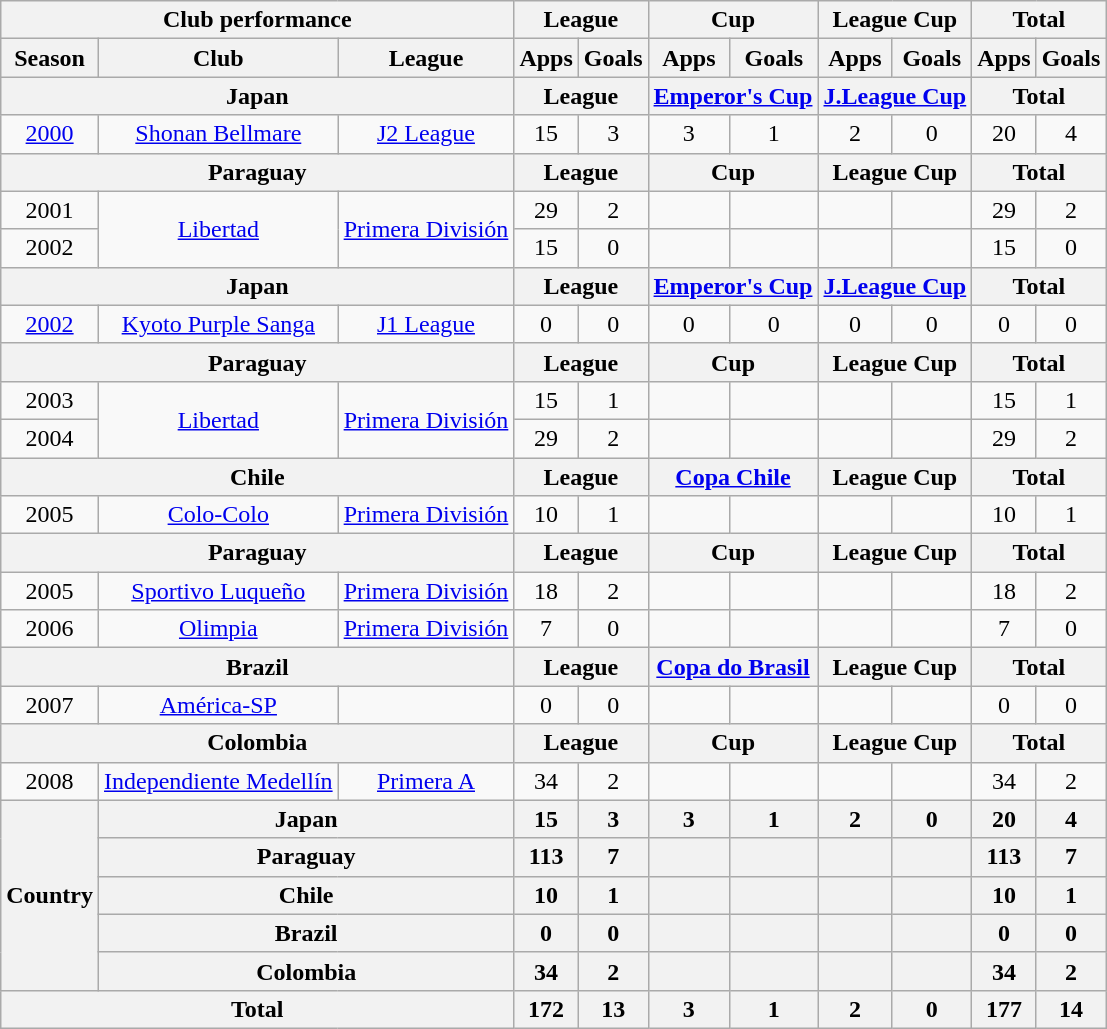<table class="wikitable" style="text-align:center;">
<tr>
<th colspan=3>Club performance</th>
<th colspan=2>League</th>
<th colspan=2>Cup</th>
<th colspan=2>League Cup</th>
<th colspan=2>Total</th>
</tr>
<tr>
<th>Season</th>
<th>Club</th>
<th>League</th>
<th>Apps</th>
<th>Goals</th>
<th>Apps</th>
<th>Goals</th>
<th>Apps</th>
<th>Goals</th>
<th>Apps</th>
<th>Goals</th>
</tr>
<tr>
<th colspan=3>Japan</th>
<th colspan=2>League</th>
<th colspan=2><a href='#'>Emperor's Cup</a></th>
<th colspan=2><a href='#'>J.League Cup</a></th>
<th colspan=2>Total</th>
</tr>
<tr>
<td><a href='#'>2000</a></td>
<td><a href='#'>Shonan Bellmare</a></td>
<td><a href='#'>J2 League</a></td>
<td>15</td>
<td>3</td>
<td>3</td>
<td>1</td>
<td>2</td>
<td>0</td>
<td>20</td>
<td>4</td>
</tr>
<tr>
<th colspan=3>Paraguay</th>
<th colspan=2>League</th>
<th colspan=2>Cup</th>
<th colspan=2>League Cup</th>
<th colspan=2>Total</th>
</tr>
<tr>
<td>2001</td>
<td rowspan="2"><a href='#'>Libertad</a></td>
<td rowspan="2"><a href='#'>Primera División</a></td>
<td>29</td>
<td>2</td>
<td></td>
<td></td>
<td></td>
<td></td>
<td>29</td>
<td>2</td>
</tr>
<tr>
<td>2002</td>
<td>15</td>
<td>0</td>
<td></td>
<td></td>
<td></td>
<td></td>
<td>15</td>
<td>0</td>
</tr>
<tr>
<th colspan=3>Japan</th>
<th colspan=2>League</th>
<th colspan=2><a href='#'>Emperor's Cup</a></th>
<th colspan=2><a href='#'>J.League Cup</a></th>
<th colspan=2>Total</th>
</tr>
<tr>
<td><a href='#'>2002</a></td>
<td><a href='#'>Kyoto Purple Sanga</a></td>
<td><a href='#'>J1 League</a></td>
<td>0</td>
<td>0</td>
<td>0</td>
<td>0</td>
<td>0</td>
<td>0</td>
<td>0</td>
<td>0</td>
</tr>
<tr>
<th colspan=3>Paraguay</th>
<th colspan=2>League</th>
<th colspan=2>Cup</th>
<th colspan=2>League Cup</th>
<th colspan=2>Total</th>
</tr>
<tr>
<td>2003</td>
<td rowspan="2"><a href='#'>Libertad</a></td>
<td rowspan="2"><a href='#'>Primera División</a></td>
<td>15</td>
<td>1</td>
<td></td>
<td></td>
<td></td>
<td></td>
<td>15</td>
<td>1</td>
</tr>
<tr>
<td>2004</td>
<td>29</td>
<td>2</td>
<td></td>
<td></td>
<td></td>
<td></td>
<td>29</td>
<td>2</td>
</tr>
<tr>
<th colspan=3>Chile</th>
<th colspan=2>League</th>
<th colspan=2><a href='#'>Copa Chile</a></th>
<th colspan=2>League Cup</th>
<th colspan=2>Total</th>
</tr>
<tr>
<td>2005</td>
<td><a href='#'>Colo-Colo</a></td>
<td><a href='#'>Primera División</a></td>
<td>10</td>
<td>1</td>
<td></td>
<td></td>
<td></td>
<td></td>
<td>10</td>
<td>1</td>
</tr>
<tr>
<th colspan=3>Paraguay</th>
<th colspan=2>League</th>
<th colspan=2>Cup</th>
<th colspan=2>League Cup</th>
<th colspan=2>Total</th>
</tr>
<tr>
<td>2005</td>
<td><a href='#'>Sportivo Luqueño</a></td>
<td><a href='#'>Primera División</a></td>
<td>18</td>
<td>2</td>
<td></td>
<td></td>
<td></td>
<td></td>
<td>18</td>
<td>2</td>
</tr>
<tr>
<td>2006</td>
<td><a href='#'>Olimpia</a></td>
<td><a href='#'>Primera División</a></td>
<td>7</td>
<td>0</td>
<td></td>
<td></td>
<td></td>
<td></td>
<td>7</td>
<td>0</td>
</tr>
<tr>
<th colspan=3>Brazil</th>
<th colspan=2>League</th>
<th colspan=2><a href='#'>Copa do Brasil</a></th>
<th colspan=2>League Cup</th>
<th colspan=2>Total</th>
</tr>
<tr>
<td>2007</td>
<td><a href='#'>América-SP</a></td>
<td></td>
<td>0</td>
<td>0</td>
<td></td>
<td></td>
<td></td>
<td></td>
<td>0</td>
<td>0</td>
</tr>
<tr>
<th colspan=3>Colombia</th>
<th colspan=2>League</th>
<th colspan=2>Cup</th>
<th colspan=2>League Cup</th>
<th colspan=2>Total</th>
</tr>
<tr>
<td>2008</td>
<td><a href='#'>Independiente Medellín</a></td>
<td><a href='#'>Primera A</a></td>
<td>34</td>
<td>2</td>
<td></td>
<td></td>
<td></td>
<td></td>
<td>34</td>
<td>2</td>
</tr>
<tr>
<th rowspan=5>Country</th>
<th colspan=2>Japan</th>
<th>15</th>
<th>3</th>
<th>3</th>
<th>1</th>
<th>2</th>
<th>0</th>
<th>20</th>
<th>4</th>
</tr>
<tr>
<th colspan=2>Paraguay</th>
<th>113</th>
<th>7</th>
<th></th>
<th></th>
<th></th>
<th></th>
<th>113</th>
<th>7</th>
</tr>
<tr>
<th colspan=2>Chile</th>
<th>10</th>
<th>1</th>
<th></th>
<th></th>
<th></th>
<th></th>
<th>10</th>
<th>1</th>
</tr>
<tr>
<th colspan=2>Brazil</th>
<th>0</th>
<th>0</th>
<th></th>
<th></th>
<th></th>
<th></th>
<th>0</th>
<th>0</th>
</tr>
<tr>
<th colspan=2>Colombia</th>
<th>34</th>
<th>2</th>
<th></th>
<th></th>
<th></th>
<th></th>
<th>34</th>
<th>2</th>
</tr>
<tr>
<th colspan=3>Total</th>
<th>172</th>
<th>13</th>
<th>3</th>
<th>1</th>
<th>2</th>
<th>0</th>
<th>177</th>
<th>14</th>
</tr>
</table>
